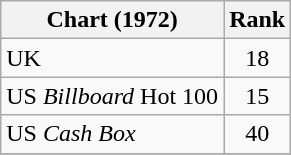<table class="wikitable sortable">
<tr>
<th>Chart (1972)</th>
<th style="text-align:center;">Rank</th>
</tr>
<tr>
<td>UK </td>
<td style="text-align:center;">18</td>
</tr>
<tr>
<td>US <em>Billboard</em> Hot 100</td>
<td style="text-align:center;">15</td>
</tr>
<tr>
<td>US <em>Cash Box</em> </td>
<td style="text-align:center;">40</td>
</tr>
<tr>
</tr>
</table>
